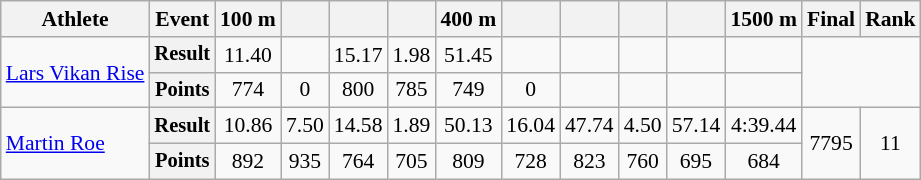<table class="wikitable" style="font-size:90%;">
<tr>
<th>Athlete</th>
<th>Event</th>
<th>100 m</th>
<th></th>
<th></th>
<th></th>
<th>400 m</th>
<th></th>
<th></th>
<th></th>
<th></th>
<th>1500 m</th>
<th>Final</th>
<th>Rank</th>
</tr>
<tr align=center>
<td style="text-align:left;" rowspan="2"><a href='#'>Lars Vikan Rise</a></td>
<th style="font-size:95%">Result</th>
<td>11.40</td>
<td></td>
<td>15.17</td>
<td>1.98</td>
<td>51.45</td>
<td></td>
<td></td>
<td></td>
<td></td>
<td></td>
<td rowspan="2" colspan="2"></td>
</tr>
<tr align=center>
<th style="font-size:95%">Points</th>
<td>774</td>
<td>0</td>
<td>800</td>
<td>785</td>
<td>749</td>
<td>0</td>
<td></td>
<td></td>
<td></td>
<td></td>
</tr>
<tr align=center>
<td style="text-align:left;" rowspan="2"><a href='#'>Martin Roe</a></td>
<th style="font-size:95%">Result</th>
<td>10.86</td>
<td>7.50 <strong></strong></td>
<td>14.58</td>
<td>1.89</td>
<td>50.13</td>
<td>16.04</td>
<td>47.74 <strong></strong></td>
<td>4.50</td>
<td>57.14</td>
<td>4:39.44</td>
<td rowspan="2">7795</td>
<td rowspan="2">11</td>
</tr>
<tr align=center>
<th style="font-size:95%">Points</th>
<td>892</td>
<td>935</td>
<td>764</td>
<td>705</td>
<td>809</td>
<td>728</td>
<td>823</td>
<td>760</td>
<td>695</td>
<td>684</td>
</tr>
</table>
